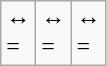<table class=wikitable>
<tr>
<td> ↔ <br> =  </td>
<td> ↔ <br> =  </td>
<td> ↔ <br> =  </td>
</tr>
</table>
